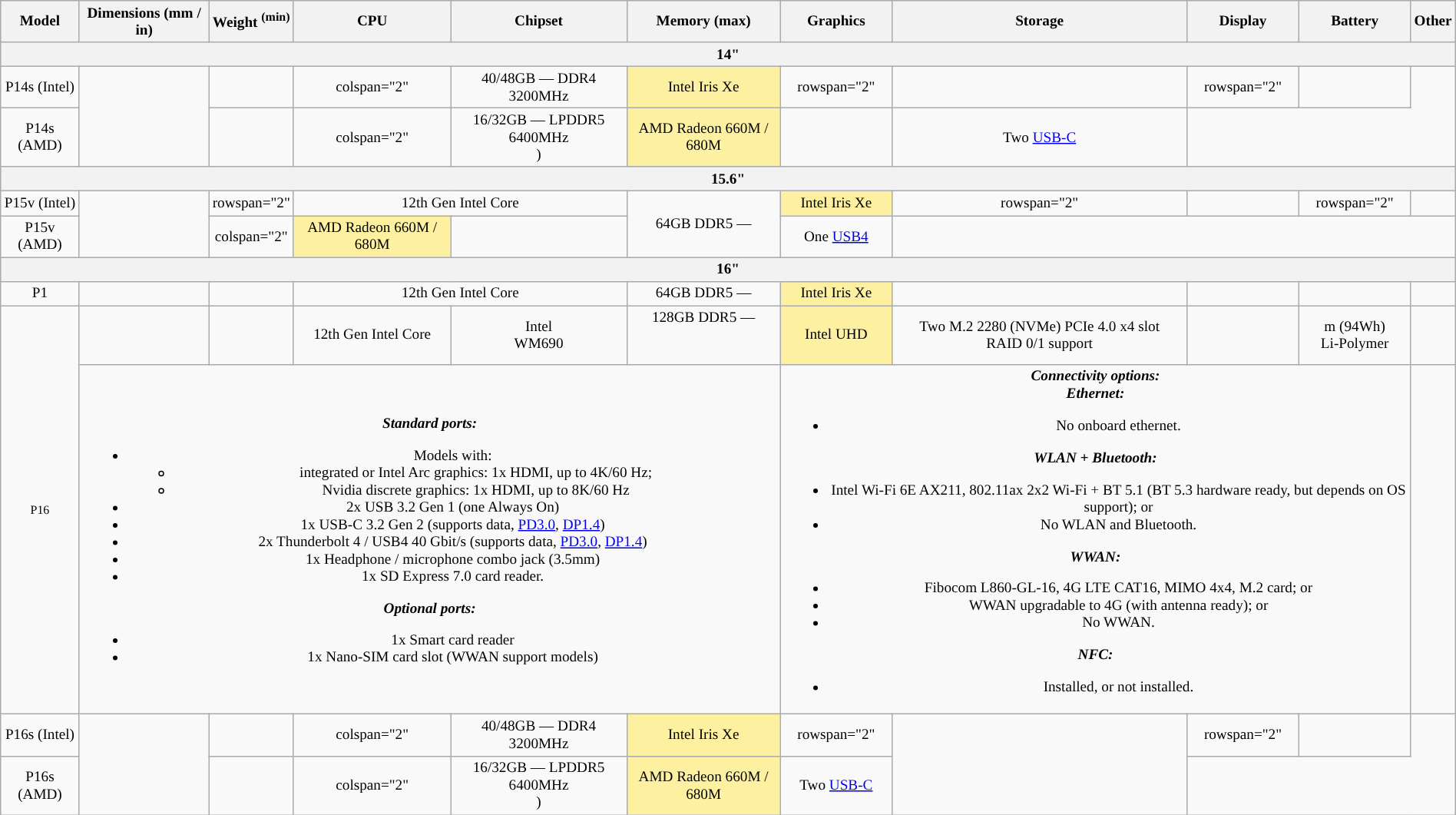<table class="wikitable" style="font-size: 80%; text-align: center; min-width: 100%;">
<tr>
<th>Model</th>
<th>Dimensions (mm / in)</th>
<th>Weight <sup>(min)</sup></th>
<th>CPU</th>
<th>Chipset</th>
<th>Memory (max)</th>
<th>Graphics</th>
<th>Storage</th>
<th>Display</th>
<th>Battery</th>
<th>Other</th>
</tr>
<tr>
<th colspan="11">14"</th>
</tr>
<tr>
<td>P14s  (Intel)</td>
<td rowspan="2"></td>
<td></td>
<td>colspan="2" </td>
<td style="background:">40/48GB — DDR4 3200MHz<br> </td>
<td style="background:#fdf1a1;">Intel Iris Xe<br></td>
<td>rowspan="2" </td>
<td style="background:"> <br> 
 
 
 
 </td>
<td>rowspan="2" </td>
<td></td>
</tr>
<tr>
<td>P14s  (AMD)</td>
<td></td>
<td>colspan="2" </td>
<td style="background:">16/32GB — LPDDR5 6400MHz<br>)</td>
<td style="background:#fdf1a1;">AMD Radeon 660M / 680M</td>
<td style="background:"> <br> 
 
 </td>
<td>Two <a href='#'>USB-C</a>  </td>
</tr>
<tr>
<th colspan="11">15.6"</th>
</tr>
<tr>
<td>P15v  (Intel)</td>
<td rowspan="2"></td>
<td>rowspan="2" </td>
<td colspan="2" style="background:">12th Gen Intel Core<br></td>
<td rowspan="2" style="background:">64GB DDR5 — <br></td>
<td style="background:#fdf1a1;">Intel Iris Xe<br></td>
<td>rowspan="2" </td>
<td style="background:"> <br> 
 </td>
<td>rowspan="2" </td>
<td></td>
</tr>
<tr>
<td>P15v  (AMD)</td>
<td>colspan="2" </td>
<td style="background:#fdf1a1;">AMD Radeon 660M / 680M<br></td>
<td style="background:"> <br> 
 
 </td>
<td>One <a href='#'>USB4</a></td>
</tr>
<tr>
<th colspan="11">16"</th>
</tr>
<tr>
<td>P1 </td>
<td></td>
<td></td>
<td colspan="2" style="background:">12th Gen Intel Core<br></td>
<td style="background:">64GB DDR5 — <br></td>
<td style="background:#fdf1a1;">Intel Iris Xe<br></td>
<td></td>
<td style="background:"> <br> 
 
 </td>
<td></td>
<td></td>
</tr>
<tr>
<td rowspan="2"><small>P16 </small></td>
<td></td>
<td></td>
<td style="background:">12th Gen Intel Core <br></td>
<td>Intel<br>WM690</td>
<td style="background:">128GB DDR5 — <br><br><br>
</td>
<td style="background:#fdf1a1;">Intel UHD <br></td>
<td>Two M.2 2280 (NVMe) PCIe 4.0 x4 slot<br>RAID 0/1 support</td>
<td style="background:"><br>

</td>
<td>m (94Wh)<br>Li-Polymer</td>
<td></td>
</tr>
<tr>
<td colspan="5"><br><strong><em>Standard ports:</em></strong><ul><li>Models with:<ul><li>integrated or Intel Arc graphics: 1x HDMI, up to 4K/60 Hz;</li><li>Nvidia discrete graphics: 1x HDMI, up to 8K/60 Hz</li></ul></li><li>2x USB 3.2 Gen 1 (one Always On)</li><li>1x USB-C 3.2 Gen 2 (supports data, <a href='#'>PD3.0</a>, <a href='#'>DP1.4</a>)</li><li>2x Thunderbolt 4 / USB4 40 Gbit/s (supports data, <a href='#'>PD3.0</a>, <a href='#'>DP1.4</a>)</li><li>1x Headphone / microphone combo jack (3.5mm)</li><li>1x SD Express 7.0 card reader.</li></ul><strong><em>Optional ports:</em></strong><ul><li>1x Smart card reader</li><li>1x Nano-SIM card slot (WWAN support models)</li></ul></td>
<td colspan="4"><strong><em>Connectivity options:</em></strong><br><strong><em>Ethernet:</em></strong><ul><li>No onboard ethernet.</li></ul><strong><em>WLAN + Bluetooth:</em></strong><ul><li>Intel Wi-Fi 6E AX211, 802.11ax 2x2 Wi-Fi + BT 5.1 (BT 5.3 hardware ready, but depends on OS support); or</li><li>No WLAN and Bluetooth.</li></ul><strong><em>WWAN:</em></strong><ul><li>Fibocom L860-GL-16, 4G LTE CAT16, MIMO 4x4, M.2 card; or</li><li>WWAN upgradable to 4G (with antenna ready); or</li><li>No WWAN.</li></ul><strong><em>NFC:</em></strong><ul><li>Installed, or not installed.</li></ul></td>
<td></td>
</tr>
<tr>
<td>P16s  (Intel)</td>
<td rowspan="2"></td>
<td></td>
<td>colspan="2" </td>
<td style="background:">40/48GB — DDR4 3200MHz<br> </td>
<td style="background:#fdf1a1;">Intel Iris Xe<br></td>
<td>rowspan="2" </td>
<td rowspan="2" style="background:"> <br>   </td>
<td>rowspan="2" </td>
<td></td>
</tr>
<tr>
<td>P16s  (AMD)</td>
<td></td>
<td>colspan="2" </td>
<td style="background:">16/32GB — LPDDR5 6400MHz<br>)</td>
<td style="background:#fdf1a1;">AMD Radeon 660M / 680M</td>
<td>Two <a href='#'>USB-C</a>  </td>
</tr>
</table>
